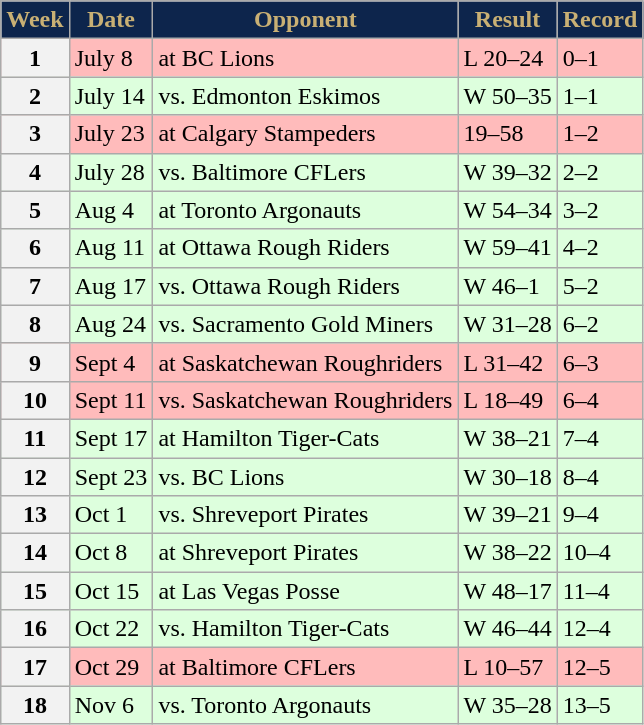<table class="wikitable sortable">
<tr>
<th style="background:#0d254c;color:#c9b074;">Week</th>
<th style="background:#0d254c;color:#c9b074;">Date</th>
<th style="background:#0d254c;color:#c9b074;">Opponent</th>
<th style="background:#0d254c;color:#c9b074;">Result</th>
<th style="background:#0d254c;color:#c9b074;">Record</th>
</tr>
<tr style="background:#ffbbbb">
<th>1</th>
<td>July 8</td>
<td>at BC Lions</td>
<td>L 20–24</td>
<td>0–1</td>
</tr>
<tr style="background:#ddffdd">
<th>2</th>
<td>July 14</td>
<td>vs. Edmonton Eskimos</td>
<td>W 50–35</td>
<td>1–1</td>
</tr>
<tr style="background:#ffbbbb">
<th>3</th>
<td>July 23</td>
<td>at Calgary Stampeders</td>
<td>19–58</td>
<td>1–2</td>
</tr>
<tr style="background:#ddffdd">
<th>4</th>
<td>July 28</td>
<td>vs. Baltimore CFLers</td>
<td>W 39–32</td>
<td>2–2</td>
</tr>
<tr style="background:#ddffdd">
<th>5</th>
<td>Aug 4</td>
<td>at Toronto Argonauts</td>
<td>W 54–34</td>
<td>3–2</td>
</tr>
<tr style="background:#ddffdd">
<th>6</th>
<td>Aug 11</td>
<td>at Ottawa Rough Riders</td>
<td>W 59–41</td>
<td>4–2</td>
</tr>
<tr style="background:#ddffdd">
<th>7</th>
<td>Aug 17</td>
<td>vs. Ottawa Rough Riders</td>
<td>W 46–1</td>
<td>5–2</td>
</tr>
<tr style="background:#ddffdd">
<th>8</th>
<td>Aug 24</td>
<td>vs. Sacramento Gold Miners</td>
<td>W 31–28</td>
<td>6–2</td>
</tr>
<tr style="background:#ffbbbb">
<th>9</th>
<td>Sept 4</td>
<td>at Saskatchewan Roughriders</td>
<td>L 31–42</td>
<td>6–3</td>
</tr>
<tr style="background:#ffbbbb">
<th>10</th>
<td>Sept 11</td>
<td>vs. Saskatchewan Roughriders</td>
<td>L 18–49</td>
<td>6–4</td>
</tr>
<tr style="background:#ddffdd">
<th>11</th>
<td>Sept 17</td>
<td>at Hamilton Tiger-Cats</td>
<td>W 38–21</td>
<td>7–4</td>
</tr>
<tr style="background:#ddffdd">
<th>12</th>
<td>Sept 23</td>
<td>vs. BC Lions</td>
<td>W 30–18</td>
<td>8–4</td>
</tr>
<tr style="background:#ddffdd">
<th>13</th>
<td>Oct 1</td>
<td>vs. Shreveport Pirates</td>
<td>W 39–21</td>
<td>9–4</td>
</tr>
<tr style="background:#ddffdd">
<th>14</th>
<td>Oct 8</td>
<td>at Shreveport Pirates</td>
<td>W 38–22</td>
<td>10–4</td>
</tr>
<tr style="background:#ddffdd">
<th>15</th>
<td>Oct 15</td>
<td>at Las Vegas Posse</td>
<td>W 48–17</td>
<td>11–4</td>
</tr>
<tr style="background:#ddffdd">
<th>16</th>
<td>Oct 22</td>
<td>vs. Hamilton Tiger-Cats</td>
<td>W 46–44</td>
<td>12–4</td>
</tr>
<tr style="background:#ffbbbb">
<th>17</th>
<td>Oct 29</td>
<td>at Baltimore CFLers</td>
<td>L 10–57</td>
<td>12–5</td>
</tr>
<tr style="background:#ddffdd">
<th>18</th>
<td>Nov 6</td>
<td>vs. Toronto Argonauts</td>
<td>W 35–28</td>
<td>13–5</td>
</tr>
</table>
